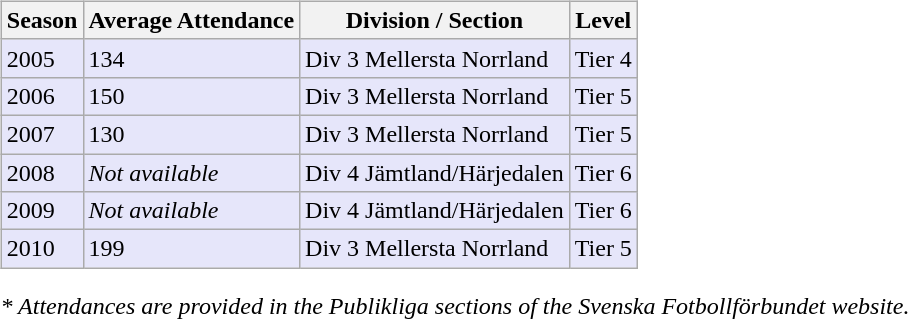<table>
<tr>
<td valign="top" width=0%><br><table class="wikitable">
<tr style="background:#f0f6fa;">
<th><strong>Season</strong></th>
<th><strong>Average Attendance</strong></th>
<th><strong>Division / Section</strong></th>
<th><strong>Level</strong></th>
</tr>
<tr>
<td style="background:#E6E6FA;">2005</td>
<td style="background:#E6E6FA;">134</td>
<td style="background:#E6E6FA;">Div 3 Mellersta Norrland</td>
<td style="background:#E6E6FA;">Tier 4</td>
</tr>
<tr>
<td style="background:#E6E6FA;">2006</td>
<td style="background:#E6E6FA;">150</td>
<td style="background:#E6E6FA;">Div 3 Mellersta Norrland</td>
<td style="background:#E6E6FA;">Tier 5</td>
</tr>
<tr>
<td style="background:#E6E6FA;">2007</td>
<td style="background:#E6E6FA;">130</td>
<td style="background:#E6E6FA;">Div 3 Mellersta Norrland</td>
<td style="background:#E6E6FA;">Tier 5</td>
</tr>
<tr>
<td style="background:#E6E6FA;">2008</td>
<td style="background:#E6E6FA;"><em>Not available</em></td>
<td style="background:#E6E6FA;">Div 4 Jämtland/Härjedalen</td>
<td style="background:#E6E6FA;">Tier 6</td>
</tr>
<tr>
<td style="background:#E6E6FA;">2009</td>
<td style="background:#E6E6FA;"><em>Not available</em></td>
<td style="background:#E6E6FA;">Div 4 Jämtland/Härjedalen</td>
<td style="background:#E6E6FA;">Tier 6</td>
</tr>
<tr>
<td style="background:#E6E6FA;">2010</td>
<td style="background:#E6E6FA;">199</td>
<td style="background:#E6E6FA;">Div 3 Mellersta Norrland</td>
<td style="background:#E6E6FA;">Tier 5</td>
</tr>
</table>
<em>* Attendances are provided in the Publikliga sections of the Svenska Fotbollförbundet website.</em></td>
</tr>
</table>
